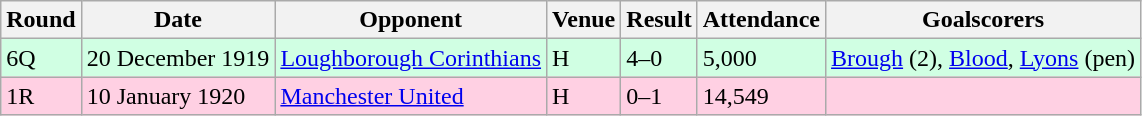<table class="wikitable">
<tr>
<th>Round</th>
<th>Date</th>
<th>Opponent</th>
<th>Venue</th>
<th>Result</th>
<th>Attendance</th>
<th>Goalscorers</th>
</tr>
<tr style="background-color: #d0ffe3;">
<td>6Q</td>
<td>20 December 1919</td>
<td><a href='#'>Loughborough Corinthians</a></td>
<td>H</td>
<td>4–0</td>
<td>5,000</td>
<td><a href='#'>Brough</a> (2), <a href='#'>Blood</a>, <a href='#'>Lyons</a> (pen)</td>
</tr>
<tr style="background-color: #ffd0e3;">
<td>1R</td>
<td>10 January 1920</td>
<td><a href='#'>Manchester United</a></td>
<td>H</td>
<td>0–1</td>
<td>14,549</td>
<td></td>
</tr>
</table>
